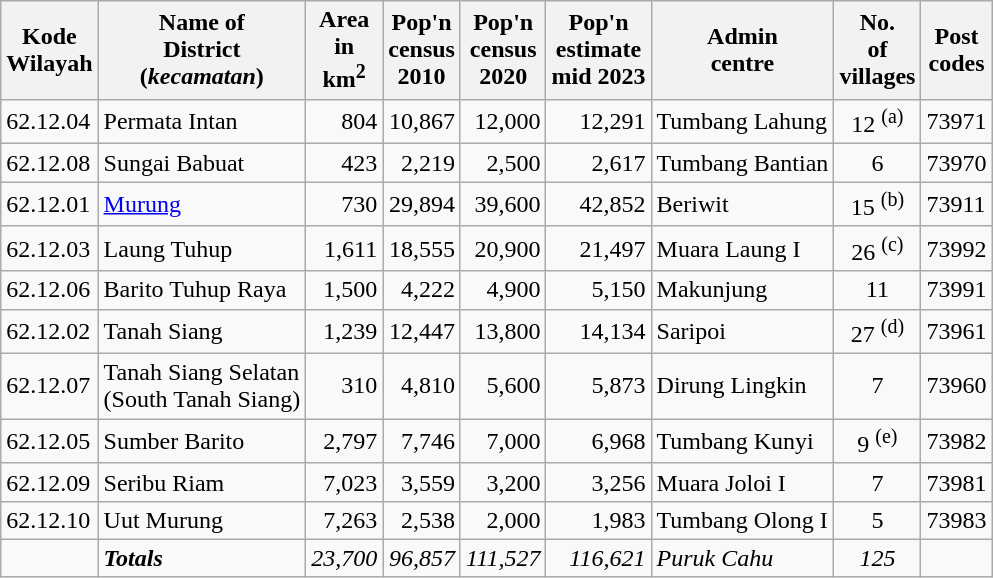<table class="sortable wikitable">
<tr>
<th>Kode <br>Wilayah</th>
<th>Name of<br>District<br>(<em>kecamatan</em>)</th>
<th>Area <br> in<br> km<sup>2</sup></th>
<th>Pop'n<br>census<br>2010</th>
<th>Pop'n<br>census<br>2020</th>
<th>Pop'n<br>estimate<br>mid 2023</th>
<th>Admin<br>centre</th>
<th>No.<br> of<br>villages</th>
<th>Post<br>codes</th>
</tr>
<tr>
<td>62.12.04</td>
<td>Permata Intan</td>
<td align="right">804</td>
<td align="right">10,867</td>
<td align="right">12,000</td>
<td align="right">12,291</td>
<td>Tumbang Lahung</td>
<td align="center">12 <sup>(a)</sup></td>
<td>73971</td>
</tr>
<tr>
<td>62.12.08</td>
<td>Sungai Babuat</td>
<td align="right">423</td>
<td align="right">2,219</td>
<td align="right">2,500</td>
<td align="right">2,617</td>
<td>Tumbang Bantian</td>
<td align="center">6</td>
<td>73970</td>
</tr>
<tr>
<td>62.12.01</td>
<td><a href='#'>Murung</a></td>
<td align="right">730</td>
<td align="right">29,894</td>
<td align="right">39,600</td>
<td align="right">42,852</td>
<td>Beriwit</td>
<td align="center">15 <sup>(b)</sup></td>
<td>73911</td>
</tr>
<tr>
<td>62.12.03</td>
<td>Laung Tuhup</td>
<td align="right">1,611</td>
<td align="right">18,555</td>
<td align="right">20,900</td>
<td align="right">21,497</td>
<td>Muara Laung I</td>
<td align="center">26 <sup>(c)</sup></td>
<td>73992</td>
</tr>
<tr>
<td>62.12.06</td>
<td>Barito Tuhup Raya</td>
<td align="right">1,500</td>
<td align="right">4,222</td>
<td align="right">4,900</td>
<td align="right">5,150</td>
<td>Makunjung</td>
<td align="center">11</td>
<td>73991</td>
</tr>
<tr>
<td>62.12.02</td>
<td>Tanah Siang</td>
<td align="right">1,239</td>
<td align="right">12,447</td>
<td align="right">13,800</td>
<td align="right">14,134</td>
<td>Saripoi</td>
<td align="center">27 <sup>(d)</sup></td>
<td>73961</td>
</tr>
<tr>
<td>62.12.07</td>
<td>Tanah Siang Selatan<br>(South Tanah Siang)</td>
<td align="right">310</td>
<td align="right">4,810</td>
<td align="right">5,600</td>
<td align="right">5,873</td>
<td>Dirung Lingkin</td>
<td align="center">7</td>
<td>73960</td>
</tr>
<tr>
<td>62.12.05</td>
<td>Sumber Barito</td>
<td align="right">2,797</td>
<td align="right">7,746</td>
<td align="right">7,000</td>
<td align="right">6,968</td>
<td>Tumbang Kunyi</td>
<td align="center">9 <sup>(e)</sup></td>
<td>73982</td>
</tr>
<tr>
<td>62.12.09</td>
<td>Seribu Riam</td>
<td align="right">7,023</td>
<td align="right">3,559</td>
<td align="right">3,200</td>
<td align="right">3,256</td>
<td>Muara Joloi I</td>
<td align="center">7</td>
<td>73981</td>
</tr>
<tr>
<td>62.12.10</td>
<td>Uut Murung</td>
<td align="right">7,263</td>
<td align="right">2,538</td>
<td align="right">2,000</td>
<td align="right">1,983</td>
<td>Tumbang Olong I</td>
<td align="center">5</td>
<td>73983</td>
</tr>
<tr>
<td></td>
<td><strong><em>Totals</em></strong></td>
<td align="right"><em>23,700</em></td>
<td align="right"><em>96,857</em></td>
<td align="right"><em>111,527</em></td>
<td align="right"><em>116,621</em></td>
<td><em>Puruk Cahu</em></td>
<td align="center"><em>125</em></td>
<td></td>
</tr>
</table>
